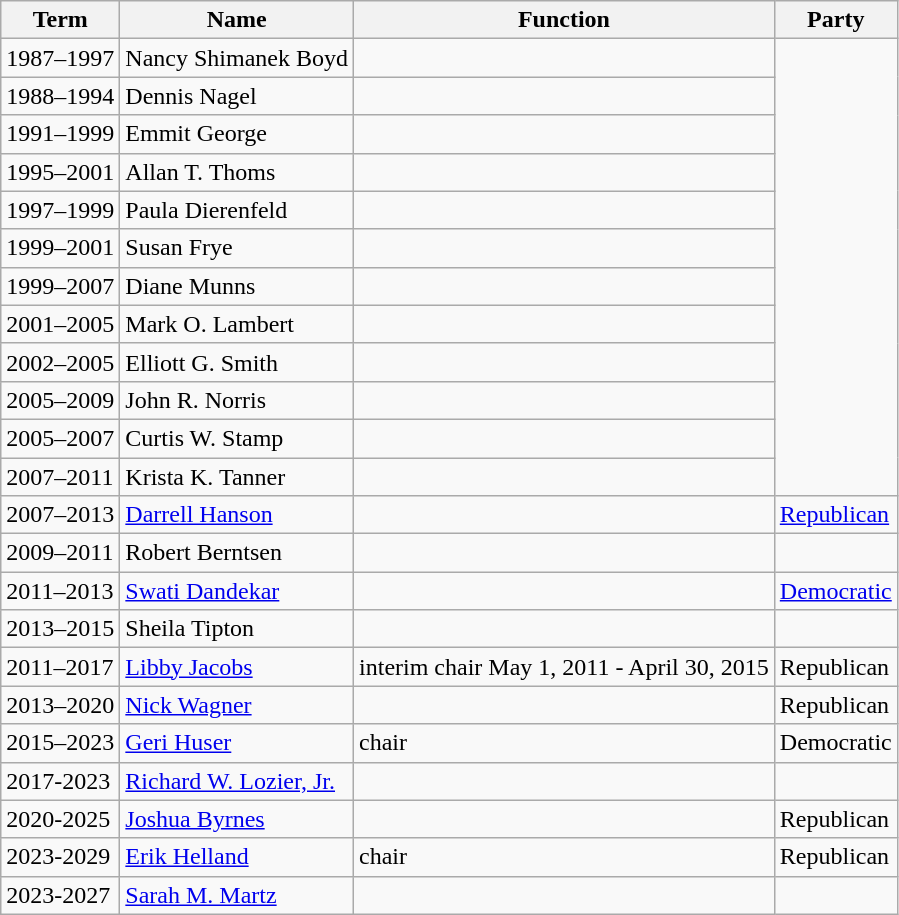<table class="wikitable">
<tr>
<th>Term</th>
<th>Name</th>
<th>Function</th>
<th>Party</th>
</tr>
<tr>
<td>1987–1997</td>
<td>Nancy Shimanek Boyd</td>
<td></td>
</tr>
<tr>
<td>1988–1994</td>
<td>Dennis Nagel</td>
<td></td>
</tr>
<tr>
<td>1991–1999</td>
<td>Emmit George</td>
<td></td>
</tr>
<tr>
<td>1995–2001</td>
<td>Allan T. Thoms</td>
<td></td>
</tr>
<tr>
<td>1997–1999</td>
<td>Paula Dierenfeld</td>
<td></td>
</tr>
<tr>
<td>1999–2001</td>
<td>Susan Frye</td>
<td></td>
</tr>
<tr>
<td>1999–2007</td>
<td>Diane Munns</td>
<td></td>
</tr>
<tr>
<td>2001–2005</td>
<td>Mark O. Lambert</td>
<td></td>
</tr>
<tr>
<td>2002–2005</td>
<td>Elliott G. Smith</td>
<td></td>
</tr>
<tr>
<td>2005–2009</td>
<td>John R. Norris</td>
<td></td>
</tr>
<tr>
<td>2005–2007</td>
<td>Curtis W. Stamp</td>
<td></td>
</tr>
<tr>
<td>2007–2011</td>
<td>Krista K. Tanner</td>
<td></td>
</tr>
<tr>
<td>2007–2013</td>
<td><a href='#'>Darrell Hanson</a></td>
<td></td>
<td><a href='#'>Republican</a></td>
</tr>
<tr>
<td>2009–2011</td>
<td>Robert Berntsen</td>
<td></td>
<td></td>
</tr>
<tr>
<td>2011–2013</td>
<td><a href='#'>Swati Dandekar</a></td>
<td></td>
<td><a href='#'>Democratic</a></td>
</tr>
<tr>
<td>2013–2015</td>
<td>Sheila Tipton</td>
<td></td>
<td></td>
</tr>
<tr>
<td>2011–2017</td>
<td><a href='#'>Libby Jacobs</a></td>
<td>interim chair May 1, 2011 - April 30, 2015</td>
<td>Republican</td>
</tr>
<tr>
<td>2013–2020</td>
<td><a href='#'>Nick Wagner</a></td>
<td></td>
<td>Republican</td>
</tr>
<tr>
<td>2015–2023</td>
<td><a href='#'>Geri Huser</a></td>
<td>chair</td>
<td>Democratic</td>
</tr>
<tr>
<td>2017-2023</td>
<td><a href='#'>Richard W. Lozier, Jr.</a></td>
<td></td>
<td></td>
</tr>
<tr>
<td>2020-2025</td>
<td><a href='#'>Joshua Byrnes</a></td>
<td></td>
<td>Republican</td>
</tr>
<tr>
<td>2023-2029</td>
<td><a href='#'>Erik Helland</a></td>
<td>chair</td>
<td>Republican</td>
</tr>
<tr>
<td>2023-2027</td>
<td><a href='#'>Sarah M. Martz</a></td>
<td></td>
<td></td>
</tr>
</table>
